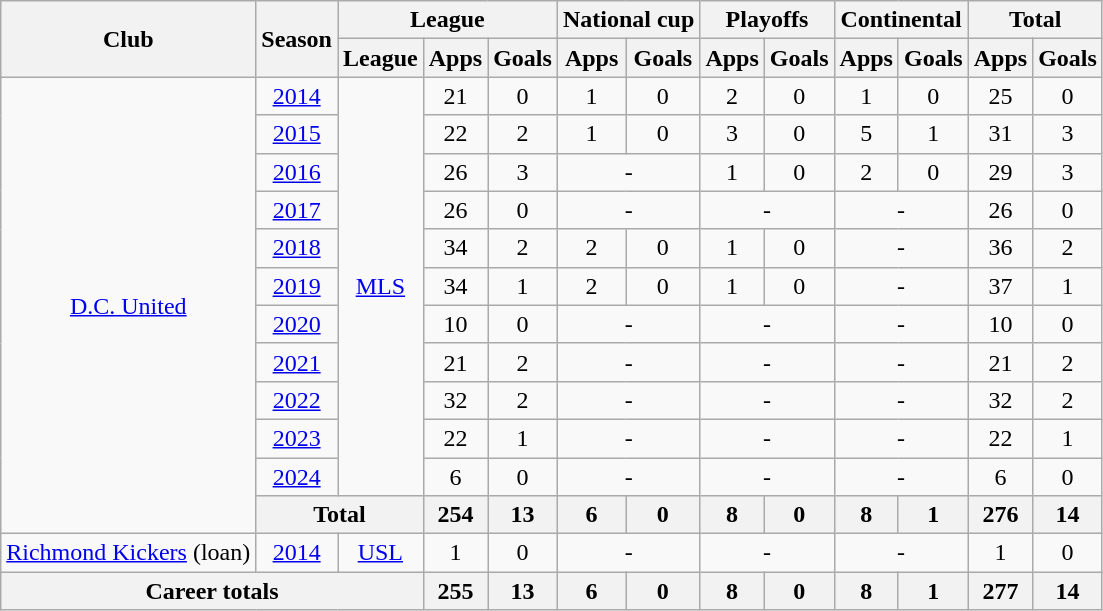<table class="wikitable" Style="text-align: center">
<tr>
<th rowspan="2">Club</th>
<th rowspan="2">Season</th>
<th colspan="3">League</th>
<th colspan="2">National cup</th>
<th colspan="2">Playoffs</th>
<th colspan="2">Continental</th>
<th colspan="2">Total</th>
</tr>
<tr>
<th>League</th>
<th>Apps</th>
<th>Goals</th>
<th>Apps</th>
<th>Goals</th>
<th>Apps</th>
<th>Goals</th>
<th>Apps</th>
<th>Goals</th>
<th>Apps</th>
<th>Goals</th>
</tr>
<tr>
<td rowspan="12"><a href='#'>D.C. United</a></td>
<td><a href='#'>2014</a></td>
<td rowspan="11"><a href='#'>MLS</a></td>
<td>21</td>
<td>0</td>
<td>1</td>
<td>0</td>
<td>2</td>
<td>0</td>
<td>1</td>
<td>0</td>
<td>25</td>
<td>0</td>
</tr>
<tr>
<td><a href='#'>2015</a></td>
<td>22</td>
<td>2</td>
<td>1</td>
<td>0</td>
<td>3</td>
<td>0</td>
<td>5</td>
<td>1</td>
<td>31</td>
<td>3</td>
</tr>
<tr>
<td><a href='#'>2016</a></td>
<td>26</td>
<td>3</td>
<td colspan="2">-</td>
<td>1</td>
<td>0</td>
<td>2</td>
<td>0</td>
<td>29</td>
<td>3</td>
</tr>
<tr>
<td><a href='#'>2017</a></td>
<td>26</td>
<td>0</td>
<td colspan="2">-</td>
<td colspan="2">-</td>
<td colspan="2">-</td>
<td>26</td>
<td>0</td>
</tr>
<tr>
<td><a href='#'>2018</a></td>
<td>34</td>
<td>2</td>
<td>2</td>
<td>0</td>
<td>1</td>
<td>0</td>
<td colspan="2">-</td>
<td>36</td>
<td>2</td>
</tr>
<tr>
<td><a href='#'>2019</a></td>
<td>34</td>
<td>1</td>
<td>2</td>
<td>0</td>
<td>1</td>
<td>0</td>
<td colspan="2">-</td>
<td>37</td>
<td>1</td>
</tr>
<tr>
<td><a href='#'>2020</a></td>
<td>10</td>
<td>0</td>
<td colspan="2">-</td>
<td colspan="2">-</td>
<td colspan="2">-</td>
<td>10</td>
<td>0</td>
</tr>
<tr>
<td><a href='#'>2021</a></td>
<td>21</td>
<td>2</td>
<td colspan="2">-</td>
<td colspan="2">-</td>
<td colspan="2">-</td>
<td>21</td>
<td>2</td>
</tr>
<tr>
<td><a href='#'>2022</a></td>
<td>32</td>
<td>2</td>
<td colspan="2">-</td>
<td colspan="2">-</td>
<td colspan="2">-</td>
<td>32</td>
<td>2</td>
</tr>
<tr>
<td><a href='#'>2023</a></td>
<td>22</td>
<td>1</td>
<td colspan="2">-</td>
<td colspan="2">-</td>
<td colspan="2">-</td>
<td>22</td>
<td>1</td>
</tr>
<tr>
<td><a href='#'>2024</a></td>
<td>6</td>
<td>0</td>
<td colspan="2">-</td>
<td colspan="2">-</td>
<td colspan="2">-</td>
<td>6</td>
<td>0</td>
</tr>
<tr>
<th colspan="2">Total</th>
<th>254</th>
<th>13</th>
<th>6</th>
<th>0</th>
<th>8</th>
<th>0</th>
<th>8</th>
<th>1</th>
<th>276</th>
<th>14</th>
</tr>
<tr>
<td><a href='#'>Richmond Kickers</a> (loan)</td>
<td><a href='#'>2014</a></td>
<td><a href='#'>USL</a></td>
<td>1</td>
<td>0</td>
<td colspan="2">-</td>
<td colspan="2">-</td>
<td colspan="2">-</td>
<td>1</td>
<td>0</td>
</tr>
<tr>
<th colspan="3">Career totals</th>
<th>255</th>
<th>13</th>
<th>6</th>
<th>0</th>
<th>8</th>
<th>0</th>
<th>8</th>
<th>1</th>
<th>277</th>
<th>14</th>
</tr>
</table>
